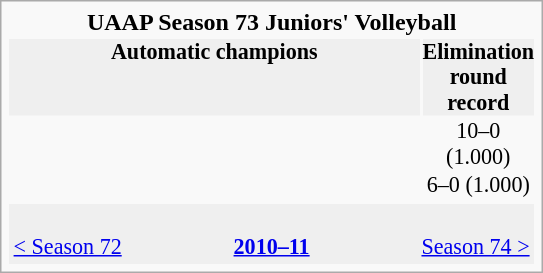<table class="infobox" cellpadding="0" width="300px" style="font-size: 92%;">
<tr>
<th colspan=2 style="font-size:medium; text-align:center">UAAP Season 73 Juniors' Volleyball</th>
</tr>
<tr style="background:#efefef">
<th width=80% style="text-align:center">Automatic champions</th>
<th width=20% style="text-align:center">Elimination round record</th>
</tr>
<tr>
<td style="text-align:left"><strong></strong></td>
<td style="text-align:center">10–0 (1.000)</td>
</tr>
<tr>
<td style="text-align:left"><strong></strong></td>
<td style="text-align:center">6–0 (1.000)</td>
</tr>
<tr>
<td></td>
</tr>
<tr style="background:#efefef">
<td colspan=3><br><table border=0 style="background:#efefef" width=350px>
<tr>
<td width=33% style="text-align:left"><a href='#'>< Season 72</a></td>
<td width=33% style="text-align:center"><strong><a href='#'>2010–11</a></strong></td>
<td width=33% style="text-align:right"><a href='#'>Season 74 ></a></td>
</tr>
</table>
</td>
</tr>
</table>
